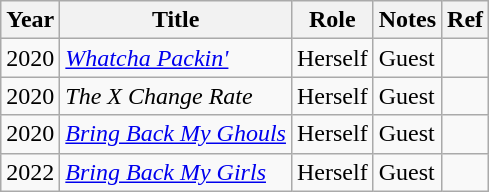<table class="wikitable">
<tr>
<th>Year</th>
<th>Title</th>
<th>Role</th>
<th>Notes</th>
<th>Ref</th>
</tr>
<tr>
<td>2020</td>
<td><em><a href='#'>Whatcha Packin'</a></em></td>
<td>Herself</td>
<td>Guest</td>
<td style="text-align: center;"></td>
</tr>
<tr>
<td>2020</td>
<td><em>The X Change Rate</em></td>
<td>Herself</td>
<td>Guest</td>
<td style="text-align: center;"></td>
</tr>
<tr>
<td>2020</td>
<td><em><a href='#'>Bring Back My Ghouls</a></em></td>
<td>Herself</td>
<td>Guest</td>
<td style="text-align: center;"></td>
</tr>
<tr>
<td>2022</td>
<td><em><a href='#'>Bring Back My Girls</a></em></td>
<td>Herself</td>
<td>Guest</td>
<td style="text-align: center;"></td>
</tr>
</table>
